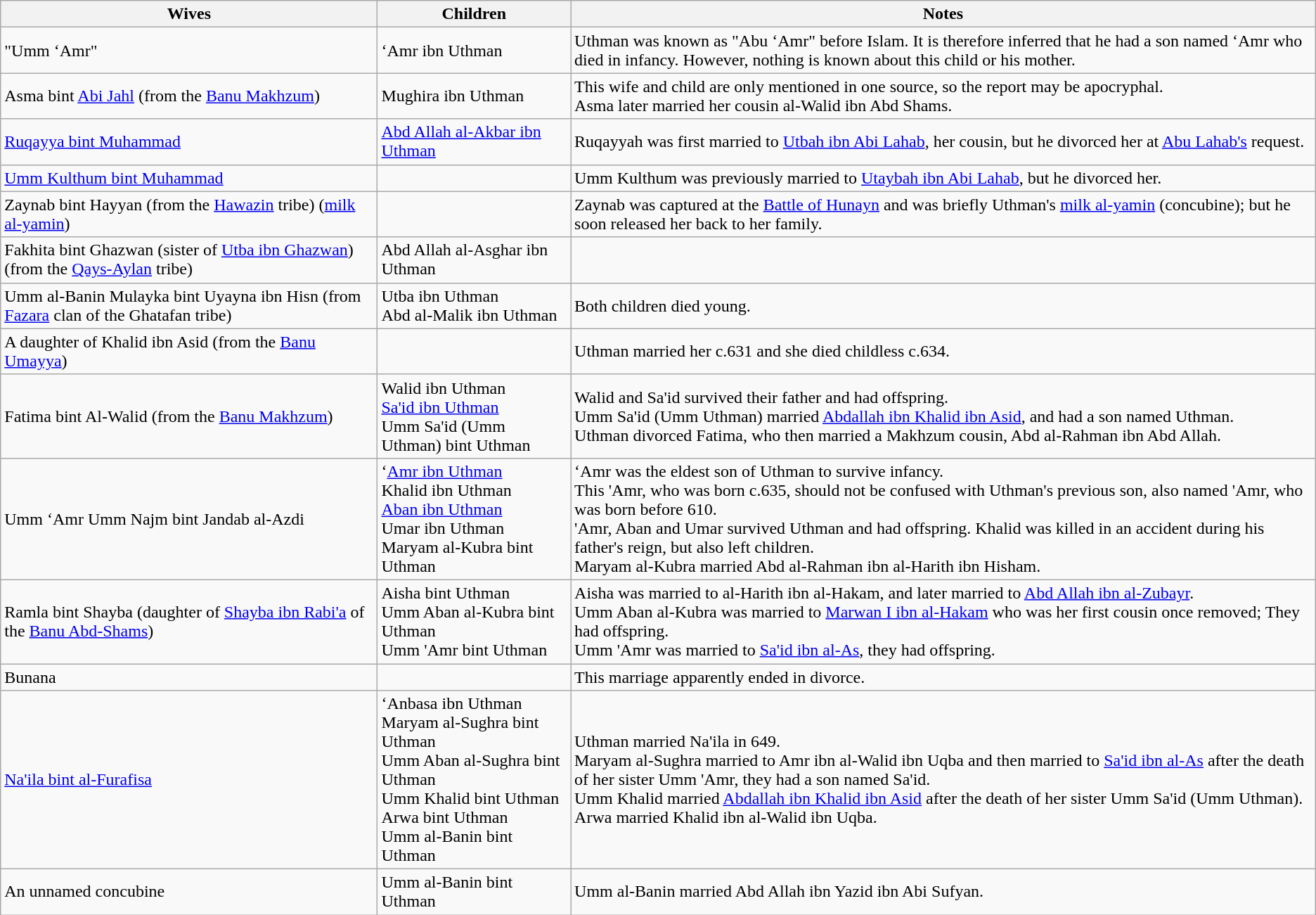<table class="wikitable">
<tr>
<th>Wives</th>
<th>Children</th>
<th>Notes</th>
</tr>
<tr>
<td>"Umm ‘Amr"</td>
<td>‘Amr ibn Uthman</td>
<td>Uthman was known as "Abu ‘Amr" before Islam. It is therefore inferred that he had a son named ‘Amr who died in infancy. However, nothing is known about this child or his mother.</td>
</tr>
<tr>
<td>Asma bint <a href='#'>Abi Jahl</a> (from the <a href='#'>Banu Makhzum</a>)</td>
<td>Mughira ibn Uthman</td>
<td>This wife and child are only mentioned in one source, so the report may be apocryphal. <br> Asma later married her cousin al-Walid ibn Abd Shams.</td>
</tr>
<tr>
<td><a href='#'>Ruqayya bint Muhammad</a></td>
<td><a href='#'>Abd Allah al-Akbar ibn Uthman</a></td>
<td>Ruqayyah was first married to <a href='#'>Utbah ibn Abi Lahab</a>, her cousin, but he divorced her at <a href='#'>Abu Lahab's</a> request.</td>
</tr>
<tr>
<td><a href='#'>Umm Kulthum bint Muhammad</a></td>
<td></td>
<td>Umm Kulthum was previously married to <a href='#'>Utaybah ibn Abi Lahab</a>, but he divorced her.</td>
</tr>
<tr>
<td>Zaynab bint Hayyan (from the <a href='#'>Hawazin</a> tribe) (<a href='#'>milk al-yamin</a>)</td>
<td></td>
<td>Zaynab was captured at the <a href='#'>Battle of Hunayn</a> and was briefly Uthman's <a href='#'>milk al-yamin</a> (concubine); but he soon released her back to her family.</td>
</tr>
<tr>
<td>Fakhita bint Ghazwan (sister of <a href='#'>Utba ibn Ghazwan</a>) (from the <a href='#'>Qays-Aylan</a> tribe)</td>
<td>Abd Allah al-Asghar ibn Uthman</td>
<td></td>
</tr>
<tr>
<td>Umm al-Banin Mulayka bint Uyayna ibn Hisn (from <a href='#'>Fazara</a> clan of the Ghatafan tribe)</td>
<td>Utba ibn Uthman <br> Abd al-Malik ibn Uthman</td>
<td>Both children died young.</td>
</tr>
<tr>
<td>A daughter of Khalid ibn Asid (from the <a href='#'>Banu Umayya</a>)</td>
<td></td>
<td>Uthman married her c.631 and she died childless c.634.</td>
</tr>
<tr>
<td>Fatima bint Al-Walid (from the <a href='#'>Banu Makhzum</a>)</td>
<td>Walid ibn Uthman <br> <a href='#'>Sa'id ibn Uthman</a> <br> Umm Sa'id (Umm Uthman) bint Uthman</td>
<td>Walid and Sa'id survived their father and had offspring. <br> Umm Sa'id (Umm Uthman) married <a href='#'>Abdallah ibn Khalid ibn Asid</a>, and had a son named Uthman. <br> Uthman divorced Fatima, who then married a Makhzum cousin, Abd al-Rahman ibn Abd Allah.</td>
</tr>
<tr>
<td>Umm ‘Amr Umm Najm bint Jandab al-Azdi</td>
<td>‘<a href='#'>Amr ibn Uthman</a> <br> Khalid ibn Uthman <br> <a href='#'>Aban ibn Uthman</a> <br> Umar ibn Uthman <br> Maryam al-Kubra bint Uthman</td>
<td>‘Amr was the eldest son of Uthman to survive infancy. <br> This 'Amr, who was born c.635, should not be confused with Uthman's previous son, also named 'Amr, who was born before 610. <br> 'Amr, Aban and Umar survived Uthman and had offspring. Khalid was killed in an accident during his father's reign, but also left children. <br> Maryam al-Kubra married Abd al-Rahman ibn al-Harith ibn Hisham.</td>
</tr>
<tr>
<td>Ramla bint Shayba (daughter of <a href='#'>Shayba ibn Rabi'a</a> of the <a href='#'>Banu Abd-Shams</a>)</td>
<td>Aisha bint Uthman <br> Umm Aban al-Kubra bint Uthman <br> Umm 'Amr bint Uthman</td>
<td>Aisha was married to al-Harith ibn al-Hakam, and later married to <a href='#'>Abd Allah ibn al-Zubayr</a>. <br> Umm Aban al-Kubra was married to <a href='#'>Marwan I ibn al-Hakam</a> who was her first cousin once removed; They had offspring. <br> Umm 'Amr was married to <a href='#'>Sa'id ibn al-As</a>, they had offspring.</td>
</tr>
<tr>
<td>Bunana</td>
<td></td>
<td>This marriage apparently ended in divorce.</td>
</tr>
<tr>
<td><a href='#'>Na'ila bint al-Furafisa</a></td>
<td>‘Anbasa ibn Uthman <br> Maryam al-Sughra bint Uthman <br> Umm Aban al-Sughra bint Uthman <br> Umm Khalid bint Uthman <br> Arwa bint Uthman <br> Umm al-Banin bint Uthman</td>
<td>Uthman married Na'ila in 649. <br> Maryam al-Sughra married to Amr ibn al-Walid ibn Uqba and then married to <a href='#'>Sa'id ibn al-As</a> after the death of her sister Umm 'Amr, they had a son named Sa'id. <br> Umm Khalid married <a href='#'>Abdallah ibn Khalid ibn Asid</a> after the death of her sister Umm Sa'id (Umm Uthman). <br> Arwa married Khalid ibn al-Walid ibn Uqba.</td>
</tr>
<tr>
<td>An unnamed concubine</td>
<td>Umm al-Banin bint Uthman</td>
<td>Umm al-Banin married Abd Allah ibn Yazid ibn Abi Sufyan.</td>
</tr>
</table>
